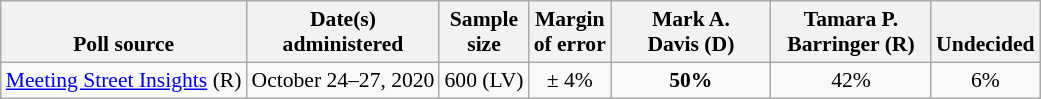<table class="wikitable" style="font-size:90%;text-align:center;">
<tr valign=bottom>
<th>Poll source</th>
<th>Date(s)<br>administered</th>
<th>Sample<br>size</th>
<th>Margin<br>of error</th>
<th style="width:100px;">Mark A.<br>Davis (D)</th>
<th style="width:100px;">Tamara P.<br>Barringer (R)</th>
<th>Undecided</th>
</tr>
<tr>
<td style="text-align:left;"><a href='#'>Meeting Street Insights</a> (R)</td>
<td>October 24–27, 2020</td>
<td>600 (LV)</td>
<td>± 4%</td>
<td><strong>50%</strong></td>
<td>42%</td>
<td>6%</td>
</tr>
</table>
